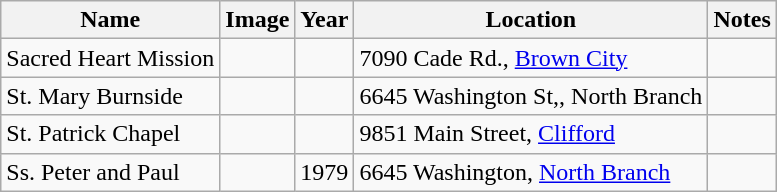<table class="wikitable sortable">
<tr>
<th>Name</th>
<th class="unsortable">Image</th>
<th>Year</th>
<th class="unsortable">Location</th>
<th class="unsortable">Notes</th>
</tr>
<tr>
<td>Sacred Heart Mission</td>
<td></td>
<td></td>
<td>7090 Cade Rd., <a href='#'>Brown City</a></td>
<td></td>
</tr>
<tr>
<td>St. Mary Burnside</td>
<td></td>
<td></td>
<td>6645 Washington St,, North Branch</td>
<td></td>
</tr>
<tr>
<td>St. Patrick Chapel</td>
<td></td>
<td></td>
<td>9851 Main Street, <a href='#'>Clifford</a></td>
<td></td>
</tr>
<tr>
<td>Ss. Peter and Paul</td>
<td></td>
<td>1979</td>
<td>6645 Washington, <a href='#'>North Branch</a></td>
<td></td>
</tr>
</table>
